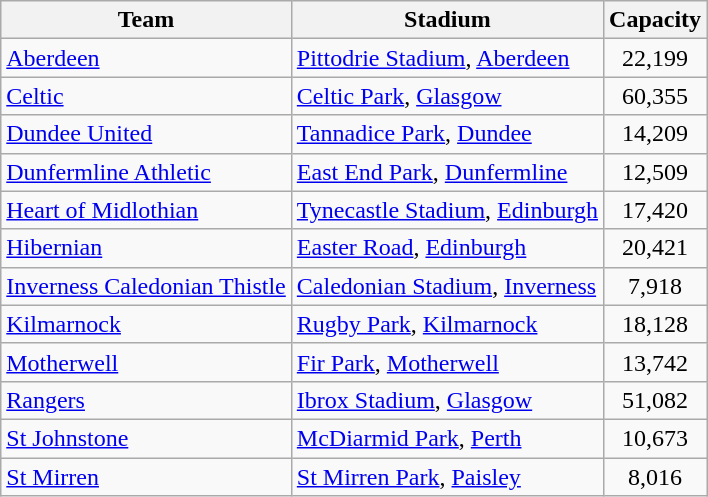<table class="wikitable sortable" style="text-align:center">
<tr>
<th>Team</th>
<th>Stadium</th>
<th>Capacity</th>
</tr>
<tr>
<td align=left><a href='#'>Aberdeen</a></td>
<td align=left><a href='#'>Pittodrie Stadium</a>, <a href='#'>Aberdeen</a></td>
<td>22,199</td>
</tr>
<tr>
<td align=left><a href='#'>Celtic</a></td>
<td align=left><a href='#'>Celtic Park</a>, <a href='#'>Glasgow</a></td>
<td>60,355</td>
</tr>
<tr>
<td align=left><a href='#'>Dundee United</a></td>
<td align=left><a href='#'>Tannadice Park</a>, <a href='#'>Dundee</a></td>
<td>14,209</td>
</tr>
<tr>
<td align=left><a href='#'>Dunfermline Athletic</a></td>
<td align=left><a href='#'>East End Park</a>, <a href='#'>Dunfermline</a></td>
<td>12,509</td>
</tr>
<tr>
<td align=left><a href='#'>Heart of Midlothian</a></td>
<td align=left><a href='#'>Tynecastle Stadium</a>, <a href='#'>Edinburgh</a></td>
<td>17,420</td>
</tr>
<tr>
<td align=left><a href='#'>Hibernian</a></td>
<td align=left><a href='#'>Easter Road</a>, <a href='#'>Edinburgh</a></td>
<td>20,421</td>
</tr>
<tr>
<td align=left><a href='#'>Inverness Caledonian Thistle</a></td>
<td align=left><a href='#'>Caledonian Stadium</a>, <a href='#'>Inverness</a></td>
<td>7,918</td>
</tr>
<tr>
<td align=left><a href='#'>Kilmarnock</a></td>
<td align=left><a href='#'>Rugby Park</a>, <a href='#'>Kilmarnock</a></td>
<td>18,128</td>
</tr>
<tr>
<td align=left><a href='#'>Motherwell</a></td>
<td align=left><a href='#'>Fir Park</a>, <a href='#'>Motherwell</a></td>
<td>13,742</td>
</tr>
<tr>
<td align=left><a href='#'>Rangers</a></td>
<td align=left><a href='#'>Ibrox Stadium</a>, <a href='#'>Glasgow</a></td>
<td>51,082</td>
</tr>
<tr>
<td align=left><a href='#'>St Johnstone</a></td>
<td align=left><a href='#'>McDiarmid Park</a>, <a href='#'>Perth</a></td>
<td>10,673</td>
</tr>
<tr>
<td align=left><a href='#'>St Mirren</a></td>
<td align=left><a href='#'>St Mirren Park</a>, <a href='#'>Paisley</a></td>
<td>8,016</td>
</tr>
</table>
